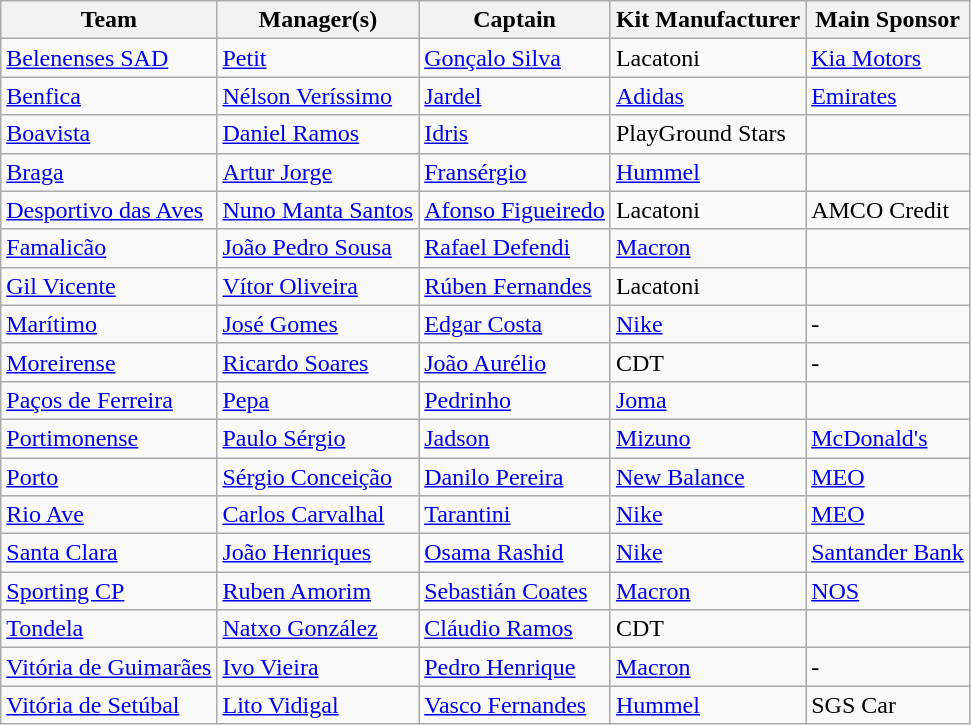<table class="wikitable sortable" style="text-align: left;">
<tr>
<th>Team</th>
<th>Manager(s)</th>
<th>Captain</th>
<th>Kit Manufacturer</th>
<th>Main Sponsor</th>
</tr>
<tr>
<td><a href='#'>Belenenses SAD</a></td>
<td> <a href='#'>Petit</a></td>
<td> <a href='#'>Gonçalo Silva</a></td>
<td> Lacatoni</td>
<td> <a href='#'>Kia Motors</a></td>
</tr>
<tr>
<td><a href='#'>Benfica</a></td>
<td> <a href='#'>Nélson Veríssimo</a></td>
<td> <a href='#'>Jardel</a></td>
<td> <a href='#'>Adidas</a></td>
<td> <a href='#'>Emirates</a></td>
</tr>
<tr>
<td><a href='#'>Boavista</a></td>
<td> <a href='#'>Daniel Ramos</a></td>
<td> <a href='#'>Idris</a></td>
<td> PlayGround Stars</td>
<td> </td>
</tr>
<tr>
<td><a href='#'>Braga</a></td>
<td> <a href='#'>Artur Jorge</a></td>
<td> <a href='#'>Fransérgio</a></td>
<td> <a href='#'>Hummel</a></td>
<td> </td>
</tr>
<tr>
<td><a href='#'>Desportivo das Aves</a></td>
<td> <a href='#'>Nuno Manta Santos</a></td>
<td> <a href='#'>Afonso Figueiredo</a></td>
<td> Lacatoni</td>
<td> AMCO Credit</td>
</tr>
<tr>
<td><a href='#'>Famalicão</a></td>
<td> <a href='#'>João Pedro Sousa</a></td>
<td> <a href='#'>Rafael Defendi</a></td>
<td> <a href='#'>Macron</a></td>
<td> </td>
</tr>
<tr>
<td><a href='#'>Gil Vicente</a></td>
<td> <a href='#'>Vítor Oliveira</a></td>
<td> <a href='#'>Rúben Fernandes</a></td>
<td> Lacatoni</td>
<td> </td>
</tr>
<tr>
<td><a href='#'>Marítimo</a></td>
<td> <a href='#'>José Gomes</a></td>
<td> <a href='#'>Edgar Costa</a></td>
<td> <a href='#'>Nike</a></td>
<td>-</td>
</tr>
<tr>
<td><a href='#'>Moreirense</a></td>
<td> <a href='#'>Ricardo Soares</a></td>
<td> <a href='#'>João Aurélio</a></td>
<td> CDT</td>
<td>-</td>
</tr>
<tr>
<td><a href='#'>Paços de Ferreira</a></td>
<td> <a href='#'>Pepa</a></td>
<td> <a href='#'>Pedrinho</a></td>
<td> <a href='#'>Joma</a></td>
<td>  </td>
</tr>
<tr>
<td><a href='#'>Portimonense</a></td>
<td> <a href='#'>Paulo Sérgio</a></td>
<td> <a href='#'>Jadson</a></td>
<td> <a href='#'>Mizuno</a></td>
<td> <a href='#'>McDonald's</a></td>
</tr>
<tr>
<td><a href='#'>Porto</a></td>
<td> <a href='#'>Sérgio Conceição</a></td>
<td> <a href='#'>Danilo Pereira</a></td>
<td> <a href='#'>New Balance</a></td>
<td> <a href='#'>MEO</a></td>
</tr>
<tr>
<td><a href='#'>Rio Ave</a></td>
<td> <a href='#'>Carlos Carvalhal</a></td>
<td> <a href='#'>Tarantini</a></td>
<td> <a href='#'>Nike</a></td>
<td> <a href='#'>MEO</a></td>
</tr>
<tr>
<td><a href='#'>Santa Clara</a></td>
<td> <a href='#'>João Henriques</a></td>
<td> <a href='#'>Osama Rashid</a></td>
<td> <a href='#'>Nike</a></td>
<td> <a href='#'>Santander Bank</a></td>
</tr>
<tr>
<td><a href='#'>Sporting CP</a></td>
<td> <a href='#'>Ruben Amorim</a></td>
<td> <a href='#'>Sebastián Coates</a></td>
<td> <a href='#'>Macron</a></td>
<td> <a href='#'>NOS</a></td>
</tr>
<tr>
<td><a href='#'>Tondela</a></td>
<td> <a href='#'>Natxo González</a></td>
<td> <a href='#'>Cláudio Ramos</a></td>
<td> CDT</td>
<td> </td>
</tr>
<tr>
<td><a href='#'>Vitória de Guimarães</a></td>
<td> <a href='#'>Ivo Vieira</a></td>
<td> <a href='#'>Pedro Henrique</a></td>
<td> <a href='#'>Macron</a></td>
<td>-</td>
</tr>
<tr>
<td><a href='#'>Vitória de Setúbal</a></td>
<td> <a href='#'>Lito Vidigal</a></td>
<td> <a href='#'>Vasco Fernandes</a></td>
<td> <a href='#'>Hummel</a></td>
<td> SGS Car</td>
</tr>
</table>
